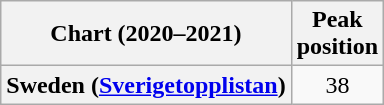<table class="wikitable plainrowheaders" style="text-align:center">
<tr>
<th scope="col">Chart (2020–2021)</th>
<th scope="col">Peak<br>position</th>
</tr>
<tr>
<th scope="row">Sweden (<a href='#'>Sverigetopplistan</a>)</th>
<td>38</td>
</tr>
</table>
